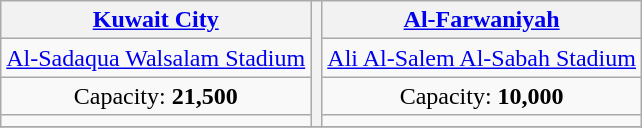<table class="wikitable" style="text-align:center">
<tr>
<th><a href='#'>Kuwait City</a></th>
<th rowspan="4"></th>
<th><a href='#'>Al-Farwaniyah</a></th>
</tr>
<tr>
<td><a href='#'>Al-Sadaqua Walsalam Stadium</a></td>
<td><a href='#'>Ali Al-Salem Al-Sabah Stadium</a></td>
</tr>
<tr>
<td>Capacity: <strong>21,500</strong></td>
<td>Capacity: <strong>10,000</strong></td>
</tr>
<tr>
<td></td>
<td></td>
</tr>
<tr>
</tr>
</table>
